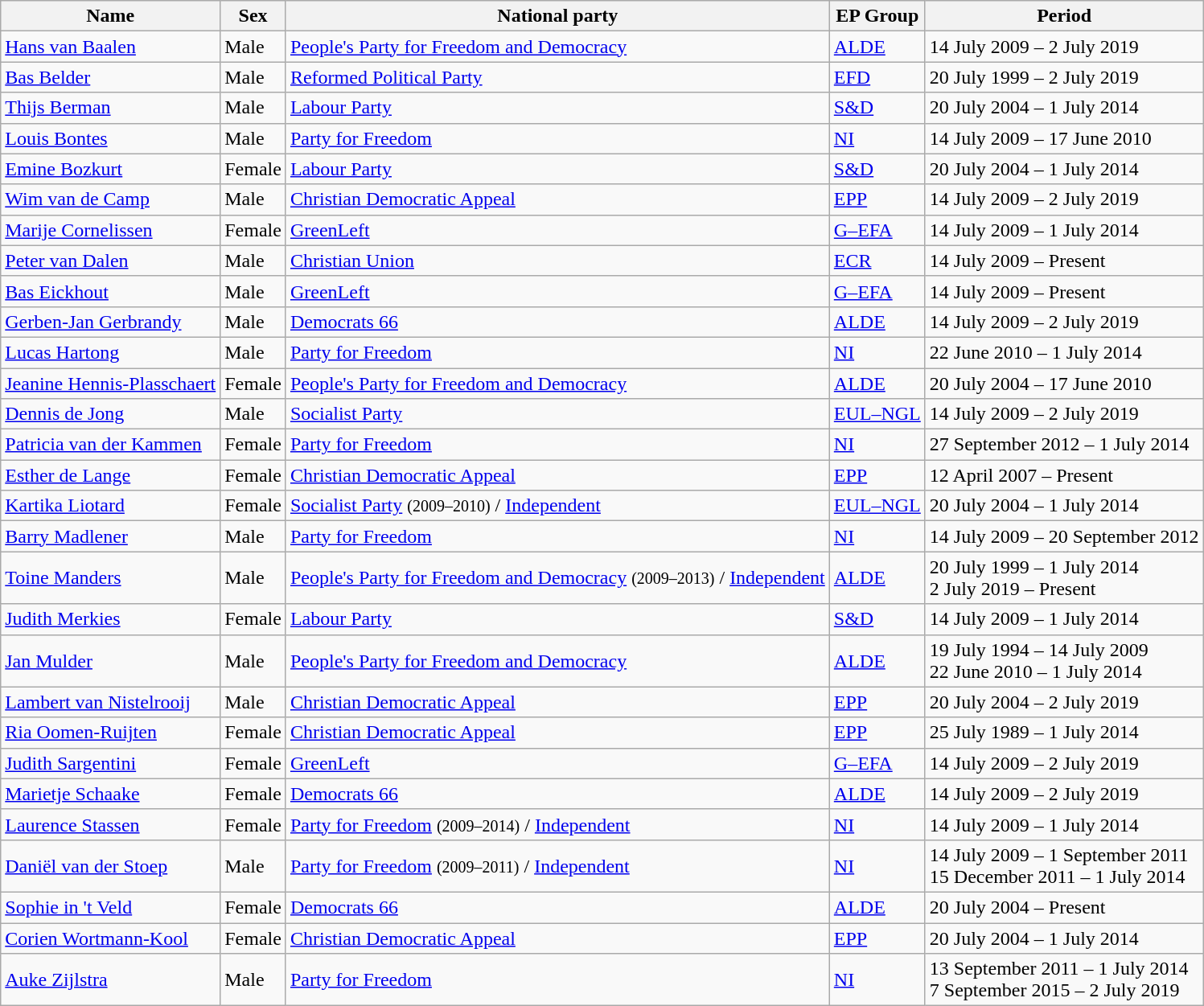<table class="wikitable sortable plainrowheaders">
<tr>
<th>Name</th>
<th>Sex</th>
<th>National party</th>
<th>EP Group</th>
<th>Period</th>
</tr>
<tr>
<td style="text-align:left;"><a href='#'>Hans van Baalen</a></td>
<td style="text-align:left;">Male</td>
<td style="text-align:left;"> <a href='#'>People's Party for Freedom and Democracy</a></td>
<td style="text-align:left;"> <a href='#'>ALDE</a></td>
<td style="text-align:left;">14 July 2009 – 2 July 2019</td>
</tr>
<tr>
<td style="text-align:left;"><a href='#'>Bas Belder</a></td>
<td style="text-align:left;">Male</td>
<td style="text-align:left;"> <a href='#'>Reformed Political Party</a></td>
<td style="text-align:left;"> <a href='#'>EFD</a></td>
<td style="text-align:left;">20 July 1999 – 2 July 2019</td>
</tr>
<tr>
<td style="text-align:left;"><a href='#'>Thijs Berman</a></td>
<td style="text-align:left;">Male</td>
<td style="text-align:left;"> <a href='#'>Labour Party</a></td>
<td style="text-align:left;"> <a href='#'>S&D</a></td>
<td style="text-align:left;">20 July 2004 – 1 July 2014</td>
</tr>
<tr>
<td style="text-align:left;"><a href='#'>Louis Bontes</a></td>
<td style="text-align:left;">Male</td>
<td style="text-align:left;"> <a href='#'>Party for Freedom</a></td>
<td style="text-align:left;"> <a href='#'>NI</a></td>
<td style="text-align:left;">14 July 2009 – 17 June 2010</td>
</tr>
<tr>
<td style="text-align:left;"><a href='#'>Emine Bozkurt</a></td>
<td style="text-align:left;">Female</td>
<td style="text-align:left;"> <a href='#'>Labour Party</a></td>
<td style="text-align:left;"> <a href='#'>S&D</a></td>
<td style="text-align:left;">20 July 2004 – 1 July 2014</td>
</tr>
<tr>
<td style="text-align:left;"><a href='#'>Wim van de Camp</a></td>
<td style="text-align:left;">Male</td>
<td style="text-align:left;"> <a href='#'>Christian Democratic Appeal</a></td>
<td style="text-align:left;"> <a href='#'>EPP</a></td>
<td style="text-align:left;">14 July 2009 – 2 July 2019</td>
</tr>
<tr>
<td style="text-align:left;"><a href='#'>Marije Cornelissen</a></td>
<td style="text-align:left;">Female</td>
<td style="text-align:left;"> <a href='#'>GreenLeft</a></td>
<td style="text-align:left;"> <a href='#'>G–EFA</a></td>
<td style="text-align:left;">14 July 2009 – 1 July 2014</td>
</tr>
<tr>
<td style="text-align:left;"><a href='#'>Peter van Dalen</a></td>
<td style="text-align:left;">Male</td>
<td style="text-align:left;"> <a href='#'>Christian Union</a></td>
<td style="text-align:left;"> <a href='#'>ECR</a></td>
<td style="text-align:left;">14 July 2009 – Present</td>
</tr>
<tr>
<td style="text-align:left;"><a href='#'>Bas Eickhout</a></td>
<td style="text-align:left;">Male</td>
<td style="text-align:left;"> <a href='#'>GreenLeft</a></td>
<td style="text-align:left;"> <a href='#'>G–EFA</a></td>
<td style="text-align:left;">14 July 2009 – Present</td>
</tr>
<tr>
<td style="text-align:left;"><a href='#'>Gerben-Jan Gerbrandy</a></td>
<td style="text-align:left;">Male</td>
<td style="text-align:left;"> <a href='#'>Democrats 66</a></td>
<td style="text-align:left;"> <a href='#'>ALDE</a></td>
<td style="text-align:left;">14 July 2009 – 2 July 2019</td>
</tr>
<tr>
<td style="text-align:left;"><a href='#'>Lucas Hartong</a></td>
<td style="text-align:left;">Male</td>
<td style="text-align:left;"> <a href='#'>Party for Freedom</a></td>
<td style="text-align:left;"> <a href='#'>NI</a></td>
<td style="text-align:left;">22 June 2010 – 1 July 2014</td>
</tr>
<tr>
<td style="text-align:left;"><a href='#'>Jeanine Hennis-Plasschaert</a></td>
<td style="text-align:left;">Female</td>
<td style="text-align:left;"> <a href='#'>People's Party for Freedom and Democracy</a></td>
<td style="text-align:left;"> <a href='#'>ALDE</a></td>
<td style="text-align:left;">20 July 2004 – 17 June 2010</td>
</tr>
<tr>
<td style="text-align:left;"><a href='#'>Dennis de Jong</a></td>
<td style="text-align:left;">Male</td>
<td style="text-align:left;"> <a href='#'>Socialist Party</a></td>
<td style="text-align:left;"> <a href='#'>EUL–NGL</a></td>
<td style="text-align:left;">14 July 2009 – 2 July 2019</td>
</tr>
<tr>
<td style="text-align:left;"><a href='#'>Patricia van der Kammen</a></td>
<td style="text-align:left;">Female</td>
<td style="text-align:left;"> <a href='#'>Party for Freedom</a></td>
<td style="text-align:left;"> <a href='#'>NI</a></td>
<td style="text-align:left;">27 September 2012 – 1 July 2014</td>
</tr>
<tr>
<td style="text-align:left;"><a href='#'>Esther de Lange</a></td>
<td style="text-align:left;">Female</td>
<td style="text-align:left;"> <a href='#'>Christian Democratic Appeal</a></td>
<td style="text-align:left;"> <a href='#'>EPP</a></td>
<td style="text-align:left;">12 April 2007 – Present</td>
</tr>
<tr>
<td style="text-align:left;"><a href='#'>Kartika Liotard</a></td>
<td style="text-align:left;">Female</td>
<td style="text-align:left;"> <a href='#'>Socialist Party</a> <small>(2009–2010)</small> /  <a href='#'>Independent</a></td>
<td style="text-align:left;"> <a href='#'>EUL–NGL</a></td>
<td style="text-align:left;">20 July 2004 – 1 July 2014</td>
</tr>
<tr>
<td style="text-align:left;"><a href='#'>Barry Madlener</a></td>
<td style="text-align:left;">Male</td>
<td style="text-align:left;"> <a href='#'>Party for Freedom</a></td>
<td style="text-align:left;"> <a href='#'>NI</a></td>
<td style="text-align:left;">14 July 2009 – 20 September 2012</td>
</tr>
<tr>
<td style="text-align:left;"><a href='#'>Toine Manders</a></td>
<td style="text-align:left;">Male</td>
<td style="text-align:left;"> <a href='#'>People's Party for Freedom and Democracy</a> <small>(2009–2013)</small> /  <a href='#'>Independent</a></td>
<td style="text-align:left;"> <a href='#'>ALDE</a></td>
<td style="text-align:left;">20 July 1999 – 1 July 2014<br>2 July 2019 – Present</td>
</tr>
<tr>
<td style="text-align:left;"><a href='#'>Judith Merkies</a></td>
<td style="text-align:left;">Female</td>
<td style="text-align:left;"> <a href='#'>Labour Party</a></td>
<td style="text-align:left;"> <a href='#'>S&D</a></td>
<td style="text-align:left;">14 July 2009 – 1 July 2014</td>
</tr>
<tr>
<td style="text-align:left;"><a href='#'>Jan Mulder</a></td>
<td style="text-align:left;">Male</td>
<td style="text-align:left;"> <a href='#'>People's Party for Freedom and Democracy</a></td>
<td style="text-align:left;"> <a href='#'>ALDE</a></td>
<td style="text-align:left;">19 July 1994 – 14 July 2009 <br> 22 June 2010 – 1 July 2014</td>
</tr>
<tr>
<td style="text-align:left;"><a href='#'>Lambert van Nistelrooij</a></td>
<td style="text-align:left;">Male</td>
<td style="text-align:left;"> <a href='#'>Christian Democratic Appeal</a></td>
<td style="text-align:left;"> <a href='#'>EPP</a></td>
<td style="text-align:left;">20 July 2004 – 2 July 2019</td>
</tr>
<tr>
<td style="text-align:left;"><a href='#'>Ria Oomen-Ruijten</a></td>
<td style="text-align:left;">Female</td>
<td style="text-align:left;"> <a href='#'>Christian Democratic Appeal</a></td>
<td style="text-align:left;"> <a href='#'>EPP</a></td>
<td style="text-align:left;">25 July 1989 – 1 July 2014</td>
</tr>
<tr>
<td style="text-align:left;"><a href='#'>Judith Sargentini</a></td>
<td style="text-align:left;">Female</td>
<td style="text-align:left;"> <a href='#'>GreenLeft</a></td>
<td style="text-align:left;"> <a href='#'>G–EFA</a></td>
<td style="text-align:left;">14 July 2009 – 2 July 2019</td>
</tr>
<tr>
<td style="text-align:left;"><a href='#'>Marietje Schaake</a></td>
<td style="text-align:left;">Female</td>
<td style="text-align:left;"> <a href='#'>Democrats 66</a></td>
<td style="text-align:left;"> <a href='#'>ALDE</a></td>
<td style="text-align:left;">14 July 2009 – 2 July 2019</td>
</tr>
<tr>
<td style="text-align:left;"><a href='#'>Laurence Stassen</a></td>
<td style="text-align:left;">Female</td>
<td style="text-align:left;"> <a href='#'>Party for Freedom</a> <small>(2009–2014)</small> /  <a href='#'>Independent</a></td>
<td style="text-align:left;"> <a href='#'>NI</a></td>
<td style="text-align:left;">14 July 2009 – 1 July 2014</td>
</tr>
<tr>
<td style="text-align:left;"><a href='#'>Daniël van der Stoep</a></td>
<td style="text-align:left;">Male</td>
<td style="text-align:left;"> <a href='#'>Party for Freedom</a> <small>(2009–2011)</small> /  <a href='#'>Independent</a></td>
<td style="text-align:left;"> <a href='#'>NI</a></td>
<td style="text-align:left;">14 July 2009 – 1 September 2011<br> 15 December 2011 – 1 July 2014</td>
</tr>
<tr>
<td style="text-align:left;"><a href='#'>Sophie in 't Veld</a></td>
<td style="text-align:left;">Female</td>
<td style="text-align:left;"> <a href='#'>Democrats 66</a></td>
<td style="text-align:left;"> <a href='#'>ALDE</a></td>
<td style="text-align:left;">20 July 2004 – Present</td>
</tr>
<tr>
<td style="text-align:left;"><a href='#'>Corien Wortmann-Kool</a></td>
<td style="text-align:left;">Female</td>
<td style="text-align:left;"> <a href='#'>Christian Democratic Appeal</a></td>
<td style="text-align:left;"> <a href='#'>EPP</a></td>
<td style="text-align:left;">20 July 2004 – 1 July 2014</td>
</tr>
<tr>
<td style="text-align:left;"><a href='#'>Auke Zijlstra</a></td>
<td style="text-align:left;">Male</td>
<td style="text-align:left;"> <a href='#'>Party for Freedom</a></td>
<td style="text-align:left;"> <a href='#'>NI</a></td>
<td style="text-align:left;">13 September 2011 – 1 July 2014<br> 7 September 2015 – 2 July 2019</td>
</tr>
</table>
